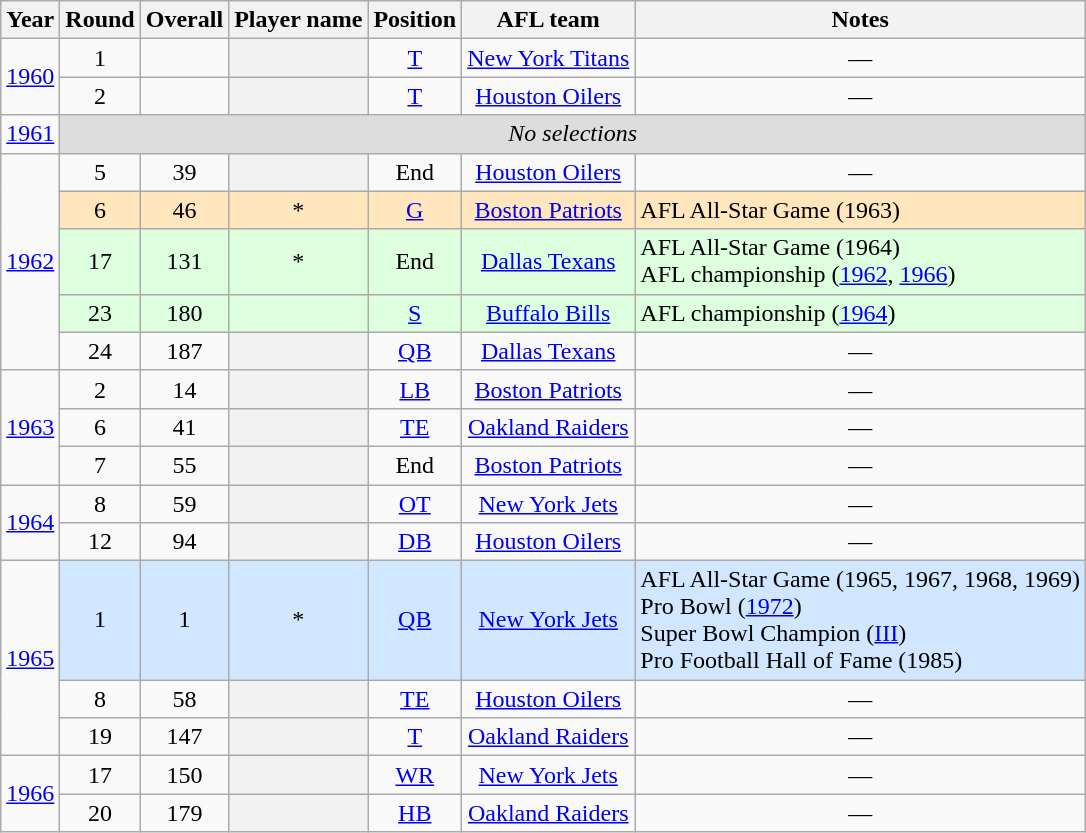<table class="wikitable sortable" style="text-align:center">
<tr>
<th scope="col">Year</th>
<th scope="col">Round</th>
<th scope="col">Overall</th>
<th scope="col">Player name</th>
<th scope="col">Position</th>
<th scope="col">AFL team</th>
<th scope="col">Notes</th>
</tr>
<tr>
<td rowspan=2><a href='#'>1960</a></td>
<td>1</td>
<td></td>
<th scope="row"></th>
<td><a href='#'>T</a></td>
<td><a href='#'>New York Titans</a></td>
<td>—</td>
</tr>
<tr>
<td>2</td>
<td></td>
<th scope="row"></th>
<td><a href='#'>T</a></td>
<td><a href='#'>Houston Oilers</a></td>
<td>—</td>
</tr>
<tr>
<td rowspan=1><a href='#'>1961</a><br></td>
<td colspan=6 bgcolor="#dddddd"><em>No selections</em></td>
</tr>
<tr>
<td rowspan=5><a href='#'>1962</a><br></td>
<td>5</td>
<td>39</td>
<th scope="row"></th>
<td>End</td>
<td><a href='#'>Houston Oilers</a></td>
<td>—</td>
</tr>
<tr>
<td align="center" bgcolor=#FFE6BD>6</td>
<td align="center" bgcolor=#FFE6BD>46</td>
<td align="center" bgcolor=#FFE6BD><strong></strong>*</td>
<td align="center" bgcolor=#FFE6BD><a href='#'>G</a></td>
<td align="center" bgcolor=#FFE6BD><a href='#'>Boston Patriots</a></td>
<td align="left"   bgcolor=#FFE6BD>AFL All-Star Game (1963)</td>
</tr>
<tr>
<td align="center" bgcolor=#DDFFDD>17</td>
<td align="center" bgcolor=#DDFFDD>131</td>
<td align="center" bgcolor=#DDFFDD><strong></strong>*</td>
<td align="center" bgcolor=#DDFFDD>End</td>
<td align="center" bgcolor=#DDFFDD><a href='#'>Dallas Texans</a></td>
<td align="left"   bgcolor=#DDFFDD>AFL All-Star Game (1964)<br>AFL championship (<a href='#'>1962</a>, <a href='#'>1966</a>)</td>
</tr>
<tr>
<td align="center" bgcolor=#DDFFDD>23</td>
<td align="center" bgcolor=#DDFFDD>180</td>
<td align="center" bgcolor=#DDFFDD><strong></strong></td>
<td align="center" bgcolor=#DDFFDD><a href='#'>S</a></td>
<td align="center" bgcolor=#DDFFDD><a href='#'>Buffalo Bills</a></td>
<td align="left"   bgcolor=#DDFFDD>AFL championship (<a href='#'>1964</a>)</td>
</tr>
<tr>
<td>24</td>
<td>187</td>
<th scope="row"></th>
<td><a href='#'>QB</a></td>
<td><a href='#'>Dallas Texans</a></td>
<td>—</td>
</tr>
<tr>
<td rowspan=3><a href='#'>1963</a><br></td>
<td>2</td>
<td>14</td>
<th scope="row"></th>
<td><a href='#'>LB</a></td>
<td><a href='#'>Boston Patriots</a></td>
<td>—</td>
</tr>
<tr>
<td>6</td>
<td>41</td>
<th scope="row"></th>
<td><a href='#'>TE</a></td>
<td><a href='#'>Oakland Raiders</a></td>
<td>—</td>
</tr>
<tr>
<td>7</td>
<td>55</td>
<th scope="row"></th>
<td>End</td>
<td><a href='#'>Boston Patriots</a></td>
<td>—</td>
</tr>
<tr>
<td rowspan=2><a href='#'>1964</a><br></td>
<td>8</td>
<td>59</td>
<th scope="row"></th>
<td><a href='#'>OT</a></td>
<td><a href='#'>New York Jets</a></td>
<td>—</td>
</tr>
<tr>
<td>12</td>
<td>94</td>
<th scope="row"></th>
<td><a href='#'>DB</a></td>
<td><a href='#'>Houston Oilers</a></td>
<td>—</td>
</tr>
<tr>
<td rowspan=3><a href='#'>1965</a><br></td>
<td align="center" bgcolor=#D0E7FF>1</td>
<td align="center" bgcolor=#D0E7FF>1</td>
<td align="center" bgcolor=#D0E7FF><strong></strong>*</td>
<td align="center" bgcolor=#D0E7FF><a href='#'>QB</a></td>
<td align="center" bgcolor=#D0E7FF><a href='#'>New York Jets</a></td>
<td align="left"   bgcolor=#D0E7FF>AFL All-Star Game (1965, 1967, 1968, 1969)<br> Pro Bowl (<a href='#'>1972</a>)<br>Super Bowl Champion (<a href='#'>III</a>)<br>Pro Football Hall of Fame (1985)</td>
</tr>
<tr>
<td>8</td>
<td>58</td>
<th scope="row"></th>
<td><a href='#'>TE</a></td>
<td><a href='#'>Houston Oilers</a></td>
<td>—</td>
</tr>
<tr>
<td>19</td>
<td>147</td>
<th scope="row"></th>
<td><a href='#'>T</a></td>
<td><a href='#'>Oakland Raiders</a></td>
<td>—</td>
</tr>
<tr>
<td rowspan=2><a href='#'>1966</a><br></td>
<td>17</td>
<td>150</td>
<th scope="row"></th>
<td><a href='#'>WR</a></td>
<td><a href='#'>New York Jets</a></td>
<td>—</td>
</tr>
<tr>
<td>20</td>
<td>179</td>
<th scope="row"></th>
<td><a href='#'>HB</a></td>
<td><a href='#'>Oakland Raiders</a></td>
<td>—</td>
</tr>
</table>
